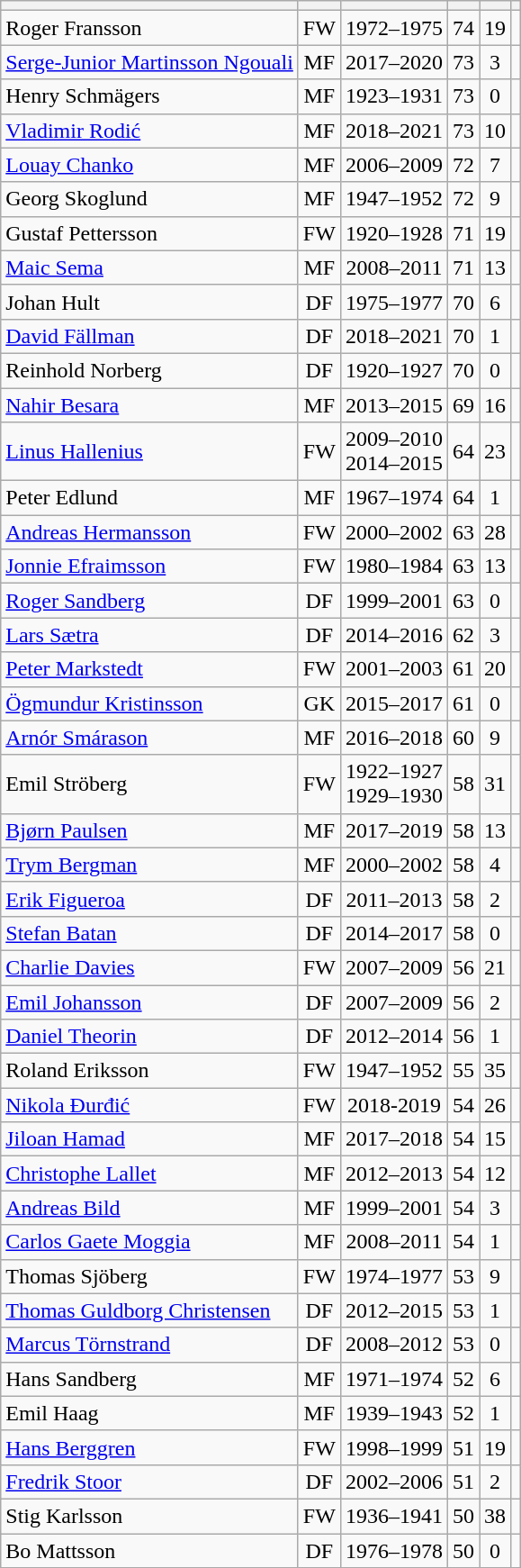<table class="wikitable plainrowheaders sortable" style="text-align:center">
<tr>
<th></th>
<th></th>
<th></th>
<th></th>
<th></th>
<th></th>
</tr>
<tr>
<td align="left"> Roger Fransson</td>
<td>FW</td>
<td>1972–1975</td>
<td>74</td>
<td>19</td>
<td></td>
</tr>
<tr>
<td align="left"> <a href='#'>Serge-Junior Martinsson Ngouali</a></td>
<td>MF</td>
<td>2017–2020</td>
<td>73</td>
<td>3</td>
<td></td>
</tr>
<tr>
<td align="left"> Henry Schmägers</td>
<td>MF</td>
<td>1923–1931</td>
<td>73</td>
<td>0</td>
<td></td>
</tr>
<tr>
<td align="left"> <a href='#'>Vladimir Rodić</a></td>
<td>MF</td>
<td>2018–2021</td>
<td>73</td>
<td>10</td>
<td></td>
</tr>
<tr>
<td align="left"> <a href='#'>Louay Chanko</a></td>
<td>MF</td>
<td>2006–2009</td>
<td>72</td>
<td>7</td>
<td></td>
</tr>
<tr>
<td align="left"> Georg Skoglund</td>
<td>MF</td>
<td>1947–1952</td>
<td>72</td>
<td>9</td>
<td></td>
</tr>
<tr>
<td align="left"> Gustaf Pettersson</td>
<td>FW</td>
<td>1920–1928</td>
<td>71</td>
<td>19</td>
<td></td>
</tr>
<tr>
<td align="left"> <a href='#'>Maic Sema</a></td>
<td>MF</td>
<td>2008–2011</td>
<td>71</td>
<td>13</td>
<td></td>
</tr>
<tr>
<td align="left"> Johan Hult</td>
<td>DF</td>
<td>1975–1977</td>
<td>70</td>
<td>6</td>
<td></td>
</tr>
<tr>
<td align="left"> <a href='#'>David Fällman</a></td>
<td>DF</td>
<td>2018–2021</td>
<td>70</td>
<td>1</td>
<td></td>
</tr>
<tr>
<td align="left"> Reinhold Norberg</td>
<td>DF</td>
<td>1920–1927</td>
<td>70</td>
<td>0</td>
<td></td>
</tr>
<tr>
<td align="left"> <a href='#'>Nahir Besara</a></td>
<td>MF</td>
<td>2013–2015</td>
<td>69</td>
<td>16</td>
<td></td>
</tr>
<tr>
<td align="left"> <a href='#'>Linus Hallenius</a></td>
<td>FW</td>
<td>2009–2010<br>2014–2015</td>
<td>64</td>
<td>23</td>
<td></td>
</tr>
<tr>
<td align="left"> Peter Edlund</td>
<td>MF</td>
<td>1967–1974</td>
<td>64</td>
<td>1</td>
<td></td>
</tr>
<tr>
<td align="left"> <a href='#'>Andreas Hermansson</a></td>
<td>FW</td>
<td>2000–2002</td>
<td>63</td>
<td>28</td>
<td></td>
</tr>
<tr>
<td align="left"> <a href='#'>Jonnie Efraimsson</a></td>
<td>FW</td>
<td>1980–1984</td>
<td>63</td>
<td>13</td>
<td></td>
</tr>
<tr>
<td align="left"> <a href='#'>Roger Sandberg</a></td>
<td>DF</td>
<td>1999–2001</td>
<td>63</td>
<td>0</td>
<td></td>
</tr>
<tr>
<td align="left"> <a href='#'>Lars Sætra</a></td>
<td>DF</td>
<td>2014–2016</td>
<td>62</td>
<td>3</td>
<td></td>
</tr>
<tr>
<td align="left"> <a href='#'>Peter Markstedt</a></td>
<td>FW</td>
<td>2001–2003</td>
<td>61</td>
<td>20</td>
<td></td>
</tr>
<tr>
<td align="left"> <a href='#'>Ögmundur Kristinsson</a></td>
<td>GK</td>
<td>2015–2017</td>
<td>61</td>
<td>0</td>
<td></td>
</tr>
<tr>
<td align="left"> <a href='#'>Arnór Smárason</a></td>
<td>MF</td>
<td>2016–2018</td>
<td>60</td>
<td>9</td>
<td></td>
</tr>
<tr>
<td align="left"> Emil Ströberg</td>
<td>FW</td>
<td>1922–1927<br>1929–1930</td>
<td>58</td>
<td>31</td>
<td></td>
</tr>
<tr>
<td align="left"> <a href='#'>Bjørn Paulsen</a></td>
<td>MF</td>
<td>2017–2019</td>
<td>58</td>
<td>13</td>
<td></td>
</tr>
<tr>
<td align="left"> <a href='#'>Trym Bergman</a></td>
<td>MF</td>
<td>2000–2002</td>
<td>58</td>
<td>4</td>
<td></td>
</tr>
<tr>
<td align="left"> <a href='#'>Erik Figueroa</a></td>
<td>DF</td>
<td>2011–2013</td>
<td>58</td>
<td>2</td>
<td></td>
</tr>
<tr>
<td align="left"> <a href='#'>Stefan Batan</a></td>
<td>DF</td>
<td>2014–2017</td>
<td>58</td>
<td>0</td>
<td></td>
</tr>
<tr>
<td align="left"> <a href='#'>Charlie Davies</a></td>
<td>FW</td>
<td>2007–2009</td>
<td>56</td>
<td>21</td>
<td></td>
</tr>
<tr>
<td align="left"> <a href='#'>Emil Johansson</a></td>
<td>DF</td>
<td>2007–2009</td>
<td>56</td>
<td>2</td>
<td></td>
</tr>
<tr>
<td align="left"> <a href='#'>Daniel Theorin</a></td>
<td>DF</td>
<td>2012–2014</td>
<td>56</td>
<td>1</td>
<td></td>
</tr>
<tr>
<td align="left"> Roland Eriksson</td>
<td>FW</td>
<td>1947–1952</td>
<td>55</td>
<td>35</td>
<td></td>
</tr>
<tr>
<td align="left"> <a href='#'>Nikola Đurđić</a></td>
<td>FW</td>
<td>2018-2019</td>
<td>54</td>
<td>26</td>
<td></td>
</tr>
<tr>
<td align="left"> <a href='#'>Jiloan Hamad</a></td>
<td>MF</td>
<td>2017–2018</td>
<td>54</td>
<td>15</td>
<td></td>
</tr>
<tr>
<td align="left"> <a href='#'>Christophe Lallet</a></td>
<td>MF</td>
<td>2012–2013</td>
<td>54</td>
<td>12</td>
<td></td>
</tr>
<tr>
<td align="left"> <a href='#'>Andreas Bild</a></td>
<td>MF</td>
<td>1999–2001</td>
<td>54</td>
<td>3</td>
<td></td>
</tr>
<tr>
<td align="left"> <a href='#'>Carlos Gaete Moggia</a></td>
<td>MF</td>
<td>2008–2011</td>
<td>54</td>
<td>1</td>
<td></td>
</tr>
<tr>
<td align="left"> Thomas Sjöberg</td>
<td>FW</td>
<td>1974–1977</td>
<td>53</td>
<td>9</td>
<td></td>
</tr>
<tr>
<td align="left"> <a href='#'>Thomas Guldborg Christensen</a></td>
<td>DF</td>
<td>2012–2015</td>
<td>53</td>
<td>1</td>
<td></td>
</tr>
<tr>
<td align="left"> <a href='#'>Marcus Törnstrand</a></td>
<td>DF</td>
<td>2008–2012</td>
<td>53</td>
<td>0</td>
<td></td>
</tr>
<tr>
<td align="left"> Hans Sandberg</td>
<td>MF</td>
<td>1971–1974</td>
<td>52</td>
<td>6</td>
<td></td>
</tr>
<tr>
<td align="left"> Emil Haag</td>
<td>MF</td>
<td>1939–1943</td>
<td>52</td>
<td>1</td>
<td></td>
</tr>
<tr>
<td align="left"> <a href='#'>Hans Berggren</a></td>
<td>FW</td>
<td>1998–1999</td>
<td>51</td>
<td>19</td>
<td></td>
</tr>
<tr>
<td align="left"> <a href='#'>Fredrik Stoor</a></td>
<td>DF</td>
<td>2002–2006</td>
<td>51</td>
<td>2</td>
<td></td>
</tr>
<tr>
<td align="left"> Stig Karlsson</td>
<td>FW</td>
<td>1936–1941</td>
<td>50</td>
<td>38</td>
<td></td>
</tr>
<tr>
<td align="left"> Bo Mattsson</td>
<td>DF</td>
<td>1976–1978</td>
<td>50</td>
<td>0</td>
<td></td>
</tr>
<tr>
</tr>
</table>
